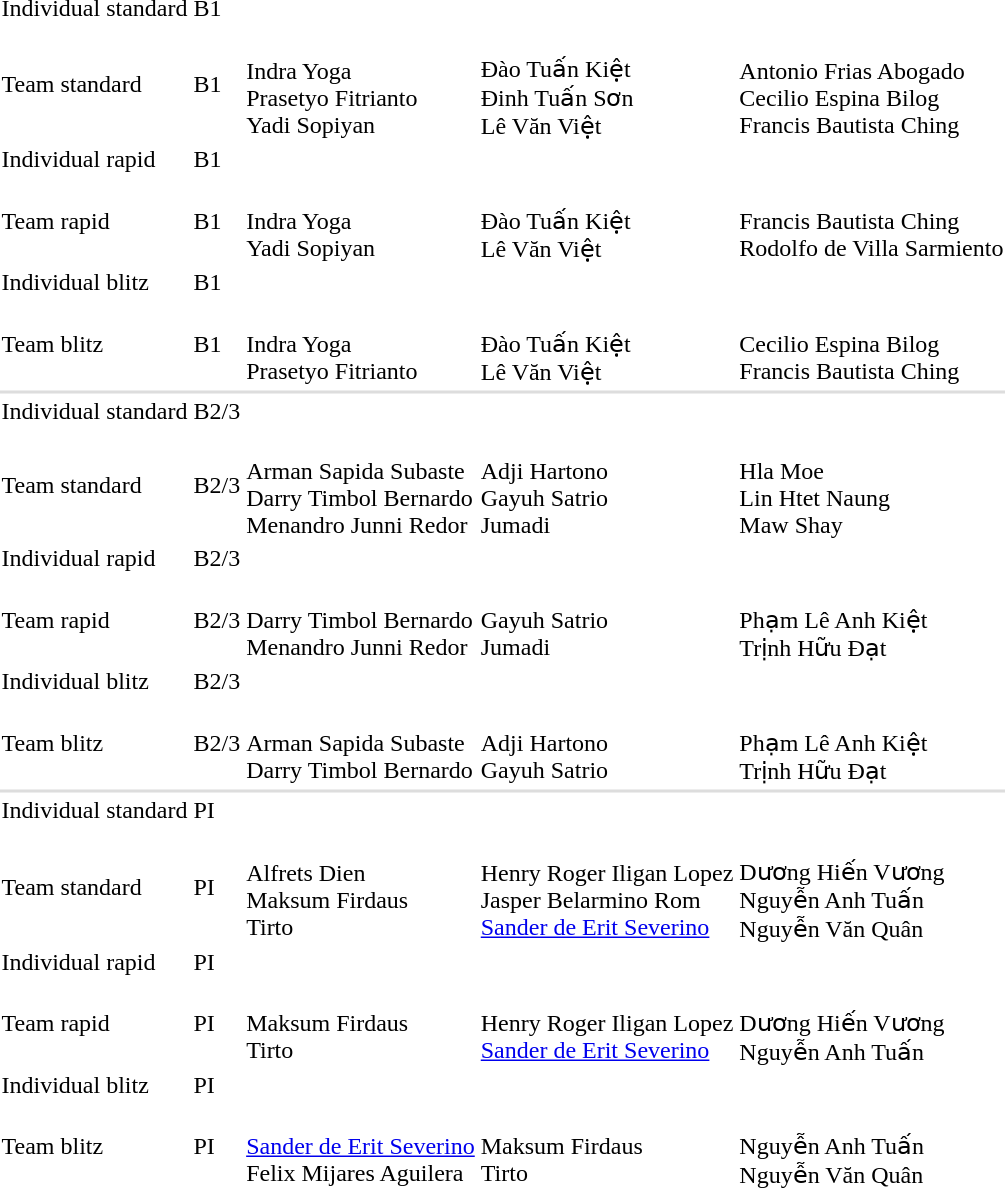<table>
<tr>
<td>Individual standard</td>
<td>B1</td>
<td></td>
<td></td>
<td></td>
</tr>
<tr>
<td>Team standard</td>
<td>B1</td>
<td><br>Indra Yoga<br>Prasetyo Fitrianto<br>Yadi Sopiyan</td>
<td><br>Đào Tuấn Kiệt<br>Đinh Tuấn Sơn<br>Lê Văn Việt</td>
<td><br>Antonio Frias Abogado<br>Cecilio Espina Bilog<br>Francis Bautista Ching</td>
</tr>
<tr>
<td>Individual rapid</td>
<td>B1</td>
<td></td>
<td></td>
<td></td>
</tr>
<tr>
<td>Team rapid</td>
<td>B1</td>
<td><br>Indra Yoga<br>Yadi Sopiyan</td>
<td><br>Đào Tuấn Kiệt<br>Lê Văn Việt</td>
<td><br>Francis Bautista Ching<br>Rodolfo de Villa Sarmiento</td>
</tr>
<tr>
<td>Individual blitz</td>
<td>B1</td>
<td></td>
<td></td>
<td></td>
</tr>
<tr>
<td>Team blitz</td>
<td>B1</td>
<td><br>Indra Yoga<br>Prasetyo Fitrianto</td>
<td><br>Đào Tuấn Kiệt<br>Lê Văn Việt</td>
<td><br>Cecilio Espina Bilog<br>Francis Bautista Ching</td>
</tr>
<tr bgcolor=#dddddd>
<td colspan="5"></td>
</tr>
<tr>
<td>Individual standard</td>
<td>B2/3</td>
<td></td>
<td></td>
<td></td>
</tr>
<tr>
<td>Team standard</td>
<td>B2/3</td>
<td><br>Arman Sapida Subaste<br>Darry Timbol Bernardo<br>Menandro Junni Redor</td>
<td><br>Adji Hartono<br>Gayuh Satrio<br>Jumadi</td>
<td><br>Hla Moe<br>Lin Htet Naung<br>Maw Shay</td>
</tr>
<tr>
<td>Individual rapid</td>
<td>B2/3</td>
<td></td>
<td></td>
<td></td>
</tr>
<tr>
<td>Team rapid</td>
<td>B2/3</td>
<td><br>Darry Timbol Bernardo<br>Menandro Junni Redor</td>
<td><br>Gayuh Satrio<br>Jumadi</td>
<td><br>Phạm Lê Anh Kiệt<br>Trịnh Hữu Đạt</td>
</tr>
<tr>
<td>Individual blitz</td>
<td>B2/3</td>
<td></td>
<td></td>
<td></td>
</tr>
<tr>
<td>Team blitz</td>
<td>B2/3</td>
<td><br>Arman Sapida Subaste<br>Darry Timbol Bernardo</td>
<td><br>Adji Hartono<br>Gayuh Satrio</td>
<td><br>Phạm Lê Anh Kiệt<br>Trịnh Hữu Đạt</td>
</tr>
<tr bgcolor=#dddddd>
<td colspan="5"></td>
</tr>
<tr>
<td>Individual standard</td>
<td>PI</td>
<td></td>
<td></td>
<td></td>
</tr>
<tr>
<td>Team standard</td>
<td>PI</td>
<td><br>Alfrets Dien<br>Maksum Firdaus<br>Tirto</td>
<td><br>Henry Roger Iligan Lopez<br>Jasper Belarmino Rom<br><a href='#'>Sander de Erit Severino</a></td>
<td><br>Dương Hiến Vương<br>Nguyễn Anh Tuấn<br>Nguyễn Văn Quân</td>
</tr>
<tr>
<td>Individual rapid</td>
<td>PI</td>
<td></td>
<td></td>
<td></td>
</tr>
<tr>
<td>Team rapid</td>
<td>PI</td>
<td><br>Maksum Firdaus<br>Tirto</td>
<td><br>Henry Roger Iligan Lopez<br><a href='#'>Sander de Erit Severino</a></td>
<td><br>Dương Hiến Vương<br>Nguyễn Anh Tuấn</td>
</tr>
<tr>
<td>Individual blitz</td>
<td>PI</td>
<td></td>
<td></td>
<td></td>
</tr>
<tr>
<td>Team blitz</td>
<td>PI</td>
<td><br><a href='#'>Sander de Erit Severino</a><br>Felix Mijares Aguilera</td>
<td><br>Maksum Firdaus<br>Tirto</td>
<td><br>Nguyễn Anh Tuấn<br>Nguyễn Văn Quân</td>
</tr>
</table>
